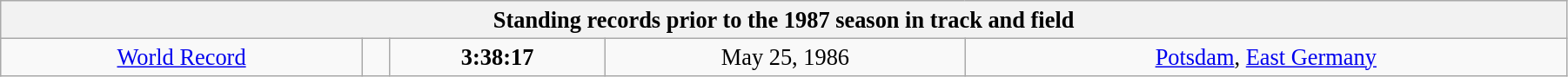<table class="wikitable" style=" text-align:center; font-size:110%;" width="95%">
<tr>
<th colspan="5">Standing records prior to the 1987 season in track and field</th>
</tr>
<tr>
<td><a href='#'>World Record</a></td>
<td></td>
<td><strong>3:38:17</strong></td>
<td>May 25, 1986</td>
<td> <a href='#'>Potsdam</a>, <a href='#'>East Germany</a></td>
</tr>
</table>
